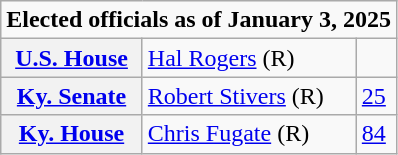<table class=wikitable>
<tr>
<td colspan="3"><strong>Elected officials as of January 3, 2025</strong></td>
</tr>
<tr>
<th scope=row><a href='#'>U.S. House</a></th>
<td><a href='#'>Hal Rogers</a> (R)</td>
<td></td>
</tr>
<tr>
<th scope=row><a href='#'>Ky. Senate</a></th>
<td><a href='#'>Robert Stivers</a> (R)</td>
<td><a href='#'>25</a></td>
</tr>
<tr>
<th scope=row><a href='#'>Ky. House</a></th>
<td><a href='#'>Chris Fugate</a> (R)</td>
<td><a href='#'>84</a></td>
</tr>
</table>
